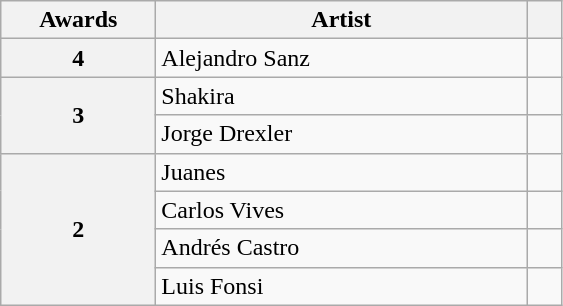<table class="wikitable plainrowheaders">
<tr>
<th scope="col" style="width:6em;">Awards</th>
<th scope="col" style="width:15em;">Artist</th>
<th scope="col" style="width:1em;"></th>
</tr>
<tr>
<th scope="row" style="text-align:center">4</th>
<td>Alejandro Sanz</td>
<td></td>
</tr>
<tr>
<th rowspan="2" scope="row" style="text-align:center">3</th>
<td>Shakira</td>
<td></td>
</tr>
<tr>
<td>Jorge Drexler</td>
<td></td>
</tr>
<tr>
<th rowspan="4" scope="row" style="text-align:center">2</th>
<td>Juanes</td>
<td></td>
</tr>
<tr>
<td>Carlos Vives</td>
<td></td>
</tr>
<tr>
<td>Andrés Castro</td>
<td></td>
</tr>
<tr>
<td>Luis Fonsi</td>
<td></td>
</tr>
</table>
